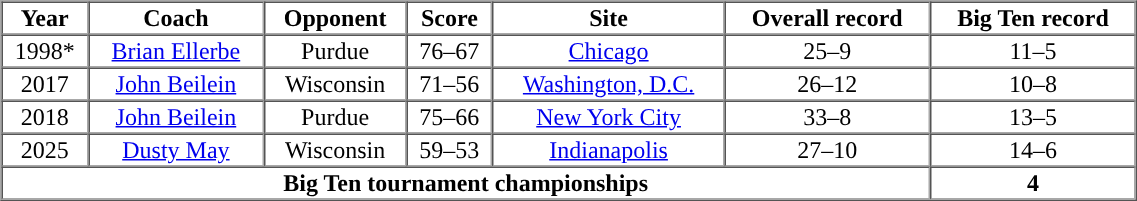<table cellpadding="1" border="1" cellspacing="0" width="60%" style="text-align:center;">
<tr>
<th>Year</th>
<th>Coach</th>
<th>Opponent</th>
<th>Score</th>
<th>Site</th>
<th>Overall record</th>
<th>Big Ten record</th>
</tr>
<tr>
</tr>
<tr>
<td>1998*</td>
<td><a href='#'>Brian Ellerbe</a></td>
<td>Purdue</td>
<td>76–67</td>
<td><a href='#'>Chicago</a></td>
<td>25–9</td>
<td>11–5</td>
</tr>
<tr>
<td>2017</td>
<td><a href='#'>John Beilein</a></td>
<td>Wisconsin</td>
<td>71–56</td>
<td><a href='#'>Washington, D.C.</a></td>
<td>26–12</td>
<td>10–8</td>
</tr>
<tr>
<td>2018</td>
<td><a href='#'>John Beilein</a></td>
<td>Purdue</td>
<td>75–66</td>
<td><a href='#'>New York City</a></td>
<td>33–8</td>
<td>13–5</td>
</tr>
<tr>
<td>2025</td>
<td><a href='#'>Dusty May</a></td>
<td>Wisconsin</td>
<td>59–53</td>
<td><a href='#'>Indianapolis</a></td>
<td>27–10</td>
<td>14–6</td>
</tr>
<tr>
<td colspan="6"><strong>Big Ten tournament championships</strong></td>
<td colspan="1"><strong>4</strong></td>
</tr>
</table>
